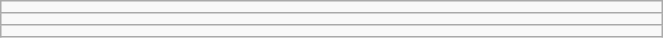<table class="wikitable" style=" text-align:center; font-size:110%;" width="35%">
<tr>
<td></td>
</tr>
<tr>
<td></td>
</tr>
<tr>
<td></td>
</tr>
</table>
